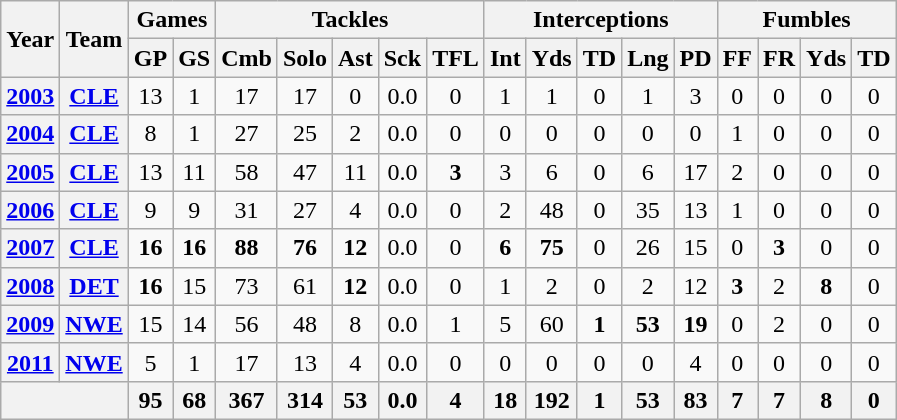<table class="wikitable" style="text-align:center">
<tr>
<th rowspan="2">Year</th>
<th rowspan="2">Team</th>
<th colspan="2">Games</th>
<th colspan="5">Tackles</th>
<th colspan="5">Interceptions</th>
<th colspan="4">Fumbles</th>
</tr>
<tr>
<th>GP</th>
<th>GS</th>
<th>Cmb</th>
<th>Solo</th>
<th>Ast</th>
<th>Sck</th>
<th>TFL</th>
<th>Int</th>
<th>Yds</th>
<th>TD</th>
<th>Lng</th>
<th>PD</th>
<th>FF</th>
<th>FR</th>
<th>Yds</th>
<th>TD</th>
</tr>
<tr>
<th><a href='#'>2003</a></th>
<th><a href='#'>CLE</a></th>
<td>13</td>
<td>1</td>
<td>17</td>
<td>17</td>
<td>0</td>
<td>0.0</td>
<td>0</td>
<td>1</td>
<td>1</td>
<td>0</td>
<td>1</td>
<td>3</td>
<td>0</td>
<td>0</td>
<td>0</td>
<td>0</td>
</tr>
<tr>
<th><a href='#'>2004</a></th>
<th><a href='#'>CLE</a></th>
<td>8</td>
<td>1</td>
<td>27</td>
<td>25</td>
<td>2</td>
<td>0.0</td>
<td>0</td>
<td>0</td>
<td>0</td>
<td>0</td>
<td>0</td>
<td>0</td>
<td>1</td>
<td>0</td>
<td>0</td>
<td>0</td>
</tr>
<tr>
<th><a href='#'>2005</a></th>
<th><a href='#'>CLE</a></th>
<td>13</td>
<td>11</td>
<td>58</td>
<td>47</td>
<td>11</td>
<td>0.0</td>
<td><strong>3</strong></td>
<td>3</td>
<td>6</td>
<td>0</td>
<td>6</td>
<td>17</td>
<td>2</td>
<td>0</td>
<td>0</td>
<td>0</td>
</tr>
<tr>
<th><a href='#'>2006</a></th>
<th><a href='#'>CLE</a></th>
<td>9</td>
<td>9</td>
<td>31</td>
<td>27</td>
<td>4</td>
<td>0.0</td>
<td>0</td>
<td>2</td>
<td>48</td>
<td>0</td>
<td>35</td>
<td>13</td>
<td>1</td>
<td>0</td>
<td>0</td>
<td>0</td>
</tr>
<tr>
<th><a href='#'>2007</a></th>
<th><a href='#'>CLE</a></th>
<td><strong>16</strong></td>
<td><strong>16</strong></td>
<td><strong>88</strong></td>
<td><strong>76</strong></td>
<td><strong>12</strong></td>
<td>0.0</td>
<td>0</td>
<td><strong>6</strong></td>
<td><strong>75</strong></td>
<td>0</td>
<td>26</td>
<td>15</td>
<td>0</td>
<td><strong>3</strong></td>
<td>0</td>
<td>0</td>
</tr>
<tr>
<th><a href='#'>2008</a></th>
<th><a href='#'>DET</a></th>
<td><strong>16</strong></td>
<td>15</td>
<td>73</td>
<td>61</td>
<td><strong>12</strong></td>
<td>0.0</td>
<td>0</td>
<td>1</td>
<td>2</td>
<td>0</td>
<td>2</td>
<td>12</td>
<td><strong>3</strong></td>
<td>2</td>
<td><strong>8</strong></td>
<td>0</td>
</tr>
<tr>
<th><a href='#'>2009</a></th>
<th><a href='#'>NWE</a></th>
<td>15</td>
<td>14</td>
<td>56</td>
<td>48</td>
<td>8</td>
<td>0.0</td>
<td>1</td>
<td>5</td>
<td>60</td>
<td><strong>1</strong></td>
<td><strong>53</strong></td>
<td><strong>19</strong></td>
<td>0</td>
<td>2</td>
<td>0</td>
<td>0</td>
</tr>
<tr>
<th><a href='#'>2011</a></th>
<th><a href='#'>NWE</a></th>
<td>5</td>
<td>1</td>
<td>17</td>
<td>13</td>
<td>4</td>
<td>0.0</td>
<td>0</td>
<td>0</td>
<td>0</td>
<td>0</td>
<td>0</td>
<td>4</td>
<td>0</td>
<td>0</td>
<td>0</td>
<td>0</td>
</tr>
<tr>
<th colspan="2"></th>
<th>95</th>
<th>68</th>
<th>367</th>
<th>314</th>
<th>53</th>
<th>0.0</th>
<th>4</th>
<th>18</th>
<th>192</th>
<th>1</th>
<th>53</th>
<th>83</th>
<th>7</th>
<th>7</th>
<th>8</th>
<th>0</th>
</tr>
</table>
